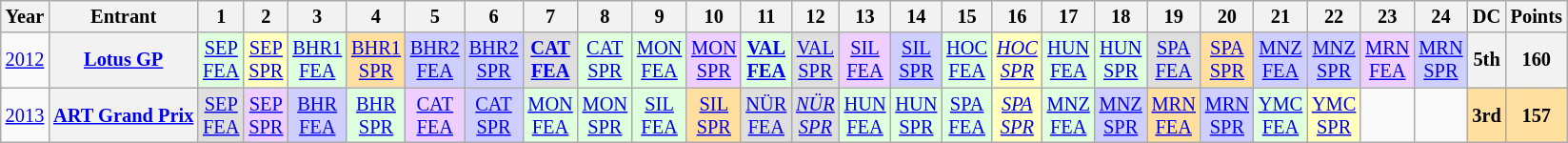<table class="wikitable" style="text-align:center; font-size:85%">
<tr>
<th>Year</th>
<th>Entrant</th>
<th>1</th>
<th>2</th>
<th>3</th>
<th>4</th>
<th>5</th>
<th>6</th>
<th>7</th>
<th>8</th>
<th>9</th>
<th>10</th>
<th>11</th>
<th>12</th>
<th>13</th>
<th>14</th>
<th>15</th>
<th>16</th>
<th>17</th>
<th>18</th>
<th>19</th>
<th>20</th>
<th>21</th>
<th>22</th>
<th>23</th>
<th>24</th>
<th>DC</th>
<th>Points</th>
</tr>
<tr>
<td><a href='#'>2012</a></td>
<th nowrap><a href='#'>Lotus GP</a></th>
<td style="background:#DFFFDF;"><a href='#'>SEP<br>FEA</a><br></td>
<td style="background:#FFFFBF;"><a href='#'>SEP<br>SPR</a><br></td>
<td style="background:#DFFFDF;"><a href='#'>BHR1<br>FEA</a><br></td>
<td style="background:#FFDF9F;"><a href='#'>BHR1<br>SPR</a><br></td>
<td style="background:#CFCFFF;"><a href='#'>BHR2<br>FEA</a><br></td>
<td style="background:#CFCFFF;"><a href='#'>BHR2<br>SPR</a><br></td>
<td style="background:#DFDFDF;"><strong><a href='#'>CAT<br>FEA</a></strong><br></td>
<td style="background:#DFFFDF;"><a href='#'>CAT<br>SPR</a><br></td>
<td style="background:#DFFFDF;"><a href='#'>MON<br>FEA</a><br></td>
<td style="background:#EFCFFF;"><a href='#'>MON<br>SPR</a><br></td>
<td style="background:#DFFFDF;"><strong><a href='#'>VAL<br>FEA</a></strong><br></td>
<td style="background:#DFDFDF;"><a href='#'>VAL<br>SPR</a><br></td>
<td style="background:#efcfff;"><a href='#'>SIL<br>FEA</a><br></td>
<td style="background:#CFCFFF;"><a href='#'>SIL<br>SPR</a><br></td>
<td style="background:#DFFFDF;"><a href='#'>HOC<br>FEA</a><br></td>
<td style="background:#FFFFBF;"><em><a href='#'>HOC<br>SPR</a></em><br></td>
<td style="background:#DFFFDF;"><a href='#'>HUN<br>FEA</a><br></td>
<td style="background:#DFFFDF;"><a href='#'>HUN<br>SPR</a><br></td>
<td style="background:#DFDFDF;"><a href='#'>SPA<br>FEA</a><br></td>
<td style="background:#FFDF9F;"><a href='#'>SPA<br>SPR</a><br></td>
<td style="background:#CFCFFF;"><a href='#'>MNZ<br>FEA</a><br></td>
<td style="background:#CFCFFF;"><a href='#'>MNZ<br>SPR</a><br></td>
<td style="background:#efcfff;"><a href='#'>MRN<br>FEA</a><br></td>
<td style="background:#CFCFFF;"><a href='#'>MRN<br>SPR</a><br></td>
<th>5th</th>
<th>160</th>
</tr>
<tr>
<td><a href='#'>2013</a></td>
<th nowrap><a href='#'>ART Grand Prix</a></th>
<td style="background:#DFDFDF;"><a href='#'>SEP<br>FEA</a><br></td>
<td style="background:#EFCFFF;"><a href='#'>SEP<br>SPR</a><br></td>
<td style="background:#CFCFFF;"><a href='#'>BHR<br>FEA</a><br></td>
<td style="background:#DFFFDF;"><a href='#'>BHR<br>SPR</a><br></td>
<td style="background:#EFCFFF;"><a href='#'>CAT<br>FEA</a><br></td>
<td style="background:#CFCFFF;"><a href='#'>CAT<br>SPR</a><br></td>
<td style="background:#DFFFDF;"><a href='#'>MON<br>FEA</a><br></td>
<td style="background:#DFFFDF;"><a href='#'>MON<br>SPR</a><br></td>
<td style="background:#DFFFDF;"><a href='#'>SIL<br>FEA</a><br></td>
<td style="background:#FFDF9F;"><a href='#'>SIL<br>SPR</a><br></td>
<td style="background:#DFDFDF;"><a href='#'>NÜR<br>FEA</a><br></td>
<td style="background:#DFDFDF;"><em><a href='#'>NÜR<br>SPR</a></em><br></td>
<td style="background:#DFFFDF;"><a href='#'>HUN<br>FEA</a><br></td>
<td style="background:#DFFFDF;"><a href='#'>HUN<br>SPR</a><br></td>
<td style="background:#DFFFDF;"><a href='#'>SPA<br>FEA</a><br></td>
<td style="background:#FFFFBF;"><em><a href='#'>SPA<br>SPR</a></em><br></td>
<td style="background:#DFFFDF;"><a href='#'>MNZ<br>FEA</a><br></td>
<td style="background:#CFCFFF;"><a href='#'>MNZ<br>SPR</a><br></td>
<td style="background:#FFDF9F;"><a href='#'>MRN<br>FEA</a><br></td>
<td style="background:#CFCFFF;"><a href='#'>MRN<br>SPR</a><br></td>
<td style="background:#DFFFDF;"><a href='#'>YMC<br>FEA</a><br></td>
<td style="background:#FFFFBF;"><a href='#'>YMC<br>SPR</a><br></td>
<td></td>
<td></td>
<th style="background:#FFDF9F;">3rd</th>
<th style="background:#FFDF9F;">157</th>
</tr>
</table>
